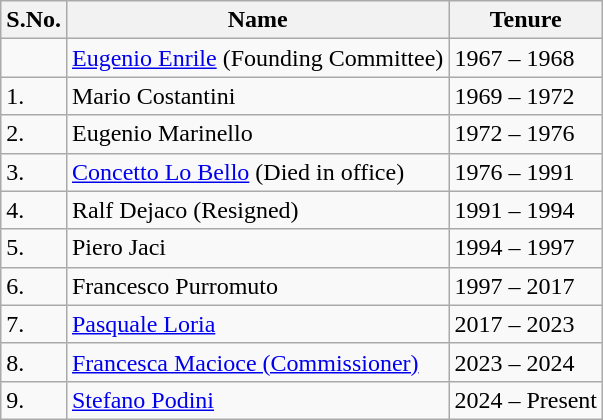<table class="wikitable">
<tr>
<th>S.No.</th>
<th>Name</th>
<th>Tenure</th>
</tr>
<tr>
<td></td>
<td><a href='#'>Eugenio Enrile</a> (Founding Committee)</td>
<td>1967 – 1968</td>
</tr>
<tr>
<td>1.</td>
<td>Mario Costantini</td>
<td>1969 – 1972</td>
</tr>
<tr>
<td>2.</td>
<td>Eugenio Marinello</td>
<td>1972 – 1976</td>
</tr>
<tr>
<td>3.</td>
<td><a href='#'>Concetto Lo Bello</a> (Died in office)</td>
<td>1976 – 1991</td>
</tr>
<tr>
<td>4.</td>
<td>Ralf Dejaco (Resigned)</td>
<td>1991 – 1994</td>
</tr>
<tr>
<td>5.</td>
<td>Piero Jaci</td>
<td>1994 – 1997</td>
</tr>
<tr>
<td>6.</td>
<td>Francesco Purromuto</td>
<td>1997 – 2017</td>
</tr>
<tr>
<td>7.</td>
<td><a href='#'>Pasquale Loria</a></td>
<td>2017 – 2023</td>
</tr>
<tr>
<td>8.</td>
<td><a href='#'>Francesca Macioce (Commissioner)</a></td>
<td>2023 – 2024</td>
</tr>
<tr>
<td>9.</td>
<td><a href='#'>Stefano Podini</a></td>
<td>2024 – Present</td>
</tr>
</table>
